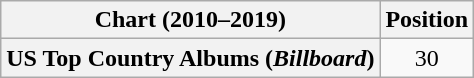<table class="wikitable plainrowheaders" style="text-align:center">
<tr>
<th scope="col">Chart (2010–2019)</th>
<th scope="col">Position</th>
</tr>
<tr>
<th scope="row">US Top Country Albums (<em>Billboard</em>)</th>
<td>30</td>
</tr>
</table>
